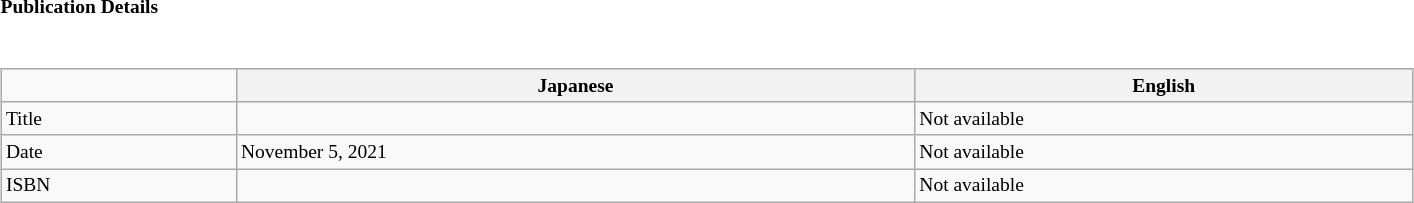<table class="collapsible collapsed" border="0" style="width:75%; font-size:small;">
<tr>
<th style="width:20em; text-align:left">Publication Details</th>
<th></th>
</tr>
<tr>
<td colspan="2"><br><table class="wikitable" style="width:100%; font-size:small;  margin-right:-1em;">
<tr>
<td></td>
<th>Japanese</th>
<th>English</th>
</tr>
<tr>
<td>Title</td>
<td> </td>
<td> Not available</td>
</tr>
<tr>
<td>Date</td>
<td> November 5, 2021</td>
<td> Not available</td>
</tr>
<tr>
<td>ISBN</td>
<td> </td>
<td> Not available</td>
</tr>
</table>
</td>
</tr>
</table>
